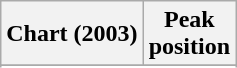<table class="wikitable sortable plainrowheaders">
<tr>
<th>Chart (2003)</th>
<th>Peak<br>position</th>
</tr>
<tr>
</tr>
<tr>
</tr>
<tr>
</tr>
<tr>
</tr>
</table>
